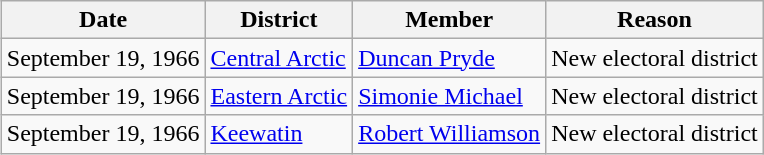<table class="wikitable" align="right">
<tr>
<th>Date</th>
<th>District</th>
<th>Member</th>
<th>Reason</th>
</tr>
<tr>
<td>September 19, 1966</td>
<td><a href='#'>Central Arctic</a></td>
<td><a href='#'>Duncan Pryde</a></td>
<td>New electoral district</td>
</tr>
<tr>
<td>September 19, 1966</td>
<td><a href='#'>Eastern Arctic</a></td>
<td><a href='#'>Simonie Michael</a></td>
<td>New electoral district</td>
</tr>
<tr>
<td>September 19, 1966</td>
<td><a href='#'>Keewatin</a></td>
<td><a href='#'>Robert Williamson</a></td>
<td>New electoral district</td>
</tr>
</table>
